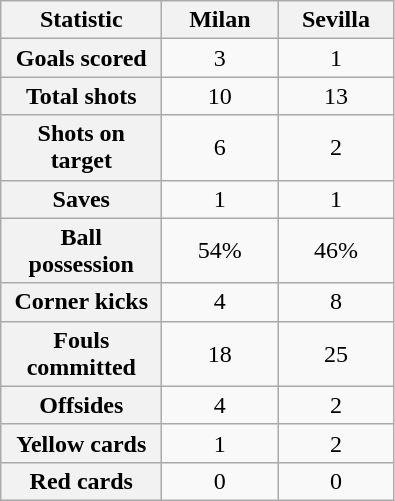<table class="wikitable plainrowheaders" style="text-align:center">
<tr>
<th scope="col" style="width:100px">Statistic</th>
<th scope="col" style="width:70px">Milan</th>
<th scope="col" style="width:70px">Sevilla</th>
</tr>
<tr>
<th scope=row>Goals scored</th>
<td>3</td>
<td>1</td>
</tr>
<tr>
<th scope=row>Total shots</th>
<td>10</td>
<td>13</td>
</tr>
<tr>
<th scope=row>Shots on target</th>
<td>6</td>
<td>2</td>
</tr>
<tr>
<th scope=row>Saves</th>
<td>1</td>
<td>1</td>
</tr>
<tr>
<th scope=row>Ball possession</th>
<td>54%</td>
<td>46%</td>
</tr>
<tr>
<th scope=row>Corner kicks</th>
<td>4</td>
<td>8</td>
</tr>
<tr>
<th scope=row>Fouls committed</th>
<td>18</td>
<td>25</td>
</tr>
<tr>
<th scope=row>Offsides</th>
<td>4</td>
<td>2</td>
</tr>
<tr>
<th scope=row>Yellow cards</th>
<td>1</td>
<td>2</td>
</tr>
<tr>
<th scope=row>Red cards</th>
<td>0</td>
<td>0</td>
</tr>
</table>
